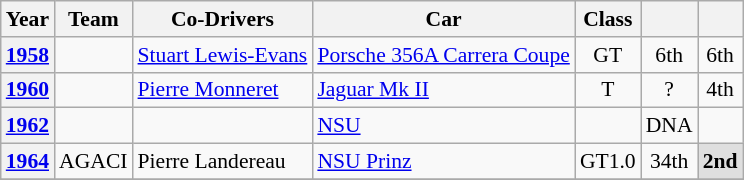<table class="wikitable" style="text-align:center; font-size:90%">
<tr>
<th>Year</th>
<th>Team</th>
<th>Co-Drivers</th>
<th>Car</th>
<th>Class</th>
<th></th>
<th></th>
</tr>
<tr>
<th><a href='#'>1958</a></th>
<td align=left></td>
<td align=left> <a href='#'>Stuart Lewis-Evans</a></td>
<td align=left><a href='#'>Porsche 356A Carrera Coupe</a></td>
<td>GT</td>
<td>6th</td>
<td>6th</td>
</tr>
<tr>
<th><a href='#'>1960</a></th>
<td align=left></td>
<td align=left> <a href='#'>Pierre Monneret</a></td>
<td align=left><a href='#'>Jaguar Mk II</a></td>
<td>T</td>
<td>?</td>
<td>4th</td>
</tr>
<tr>
<th><a href='#'>1962</a></th>
<td align=left></td>
<td align=left></td>
<td align=left><a href='#'>NSU</a></td>
<td></td>
<td>DNA</td>
</tr>
<tr>
<th><a href='#'>1964</a></th>
<td align=left>AGACI</td>
<td align=left> Pierre Landereau</td>
<td align=left><a href='#'>NSU Prinz</a></td>
<td>GT1.0</td>
<td>34th</td>
<td style="background:#dfdfdf;"><strong>2nd</strong></td>
</tr>
<tr>
</tr>
</table>
